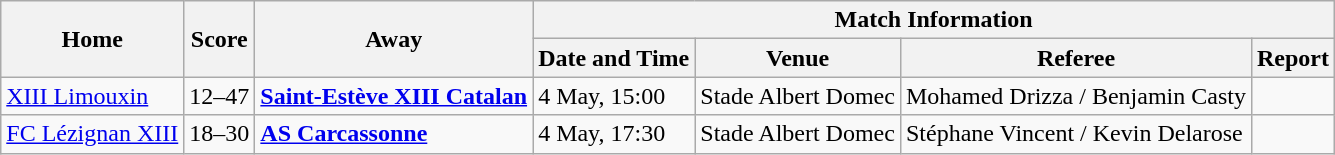<table class="wikitable defaultcenter col1left col3left">
<tr>
<th scope="col" rowspan=2>Home</th>
<th scope="col" rowspan=2>Score</th>
<th scope="col" rowspan=2>Away</th>
<th scope="col" colspan=4>Match Information</th>
</tr>
<tr>
<th scope="col">Date and Time</th>
<th scope="col">Venue</th>
<th scope="col">Referee</th>
<th scope="col">Report</th>
</tr>
<tr>
<td> <a href='#'>XIII Limouxin</a></td>
<td>12–47</td>
<td> <strong><a href='#'>Saint-Estève XIII Catalan</a></strong></td>
<td>4 May, 15:00</td>
<td>Stade Albert Domec</td>
<td>Mohamed Drizza / Benjamin Casty</td>
<td></td>
</tr>
<tr>
<td> <a href='#'>FC Lézignan XIII</a></td>
<td>18–30</td>
<td> <strong><a href='#'>AS Carcassonne</a></strong></td>
<td>4 May, 17:30</td>
<td>Stade Albert Domec</td>
<td>Stéphane Vincent / Kevin Delarose</td>
<td></td>
</tr>
</table>
